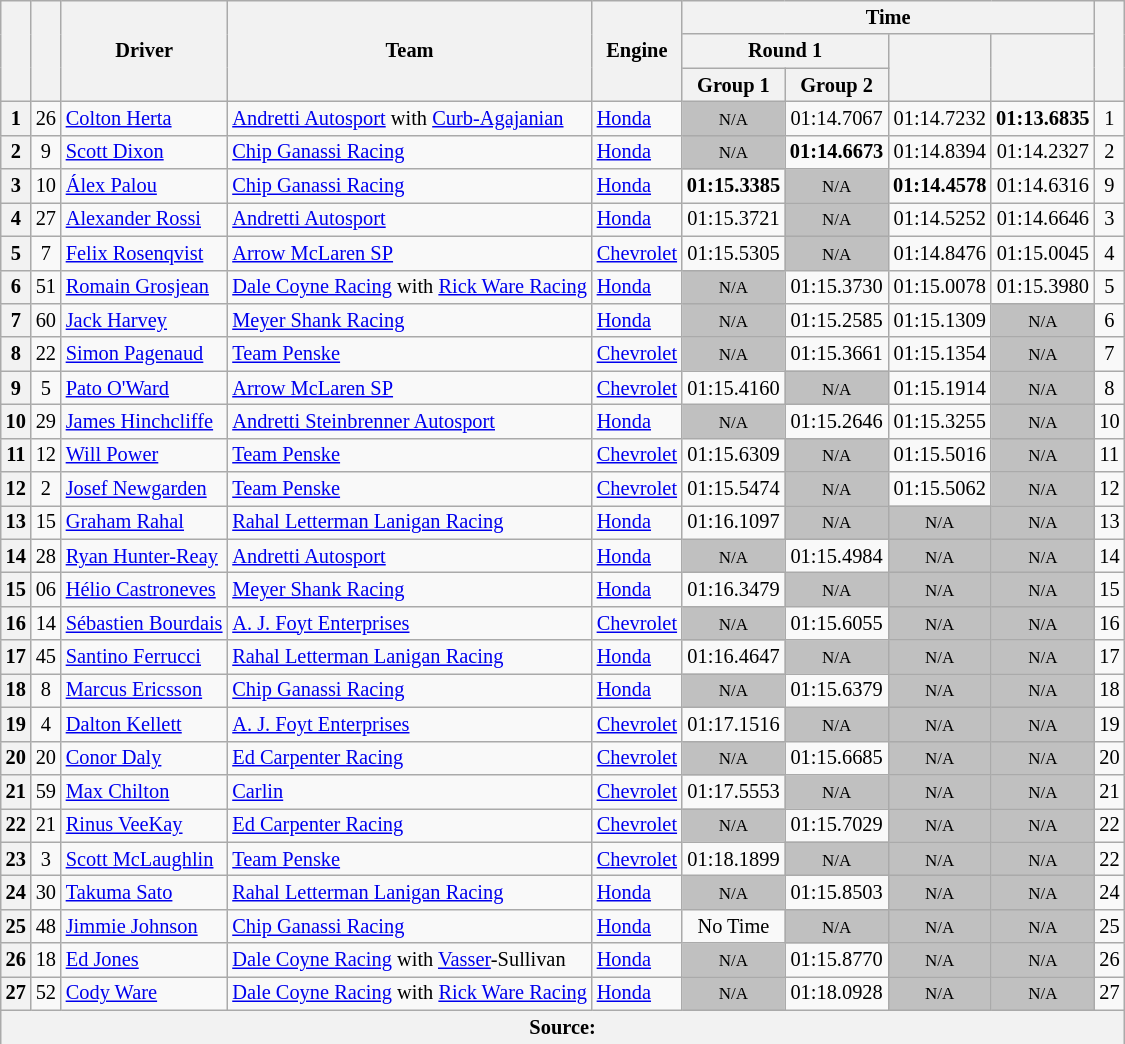<table class="wikitable sortable" style="text-align:center; font-size:85%;">
<tr>
<th rowspan="3"></th>
<th rowspan="3"></th>
<th rowspan="3">Driver</th>
<th rowspan="3">Team</th>
<th rowspan="3">Engine</th>
<th colspan="4" style="text-align:center;">Time</th>
<th rowspan="3"></th>
</tr>
<tr>
<th scope="col" colspan="2">Round 1</th>
<th scope="col" rowspan="2"></th>
<th scope="col" rowspan="2"></th>
</tr>
<tr>
<th scope="col">Group 1</th>
<th scope="col">Group 2</th>
</tr>
<tr>
<th scope="row">1</th>
<td align="center">26</td>
<td align="left"> <a href='#'>Colton Herta</a></td>
<td align="left"><a href='#'>Andretti Autosport</a> with <a href='#'>Curb-Agajanian</a></td>
<td align="left"><a href='#'>Honda</a></td>
<td style="background: silver" align="center"><small>N/A</small></td>
<td>01:14.7067</td>
<td>01:14.7232</td>
<td><strong>01:13.6835</strong></td>
<td align="center">1</td>
</tr>
<tr>
<th scope="row">2</th>
<td align="center">9</td>
<td align="left"> <a href='#'>Scott Dixon</a></td>
<td align="left"><a href='#'>Chip Ganassi Racing</a></td>
<td align="left"><a href='#'>Honda</a></td>
<td style="background: silver" align="center"><small>N/A</small></td>
<td><strong>01:14.6673</strong></td>
<td>01:14.8394</td>
<td>01:14.2327</td>
<td align="center">2</td>
</tr>
<tr>
<th scope="row">3</th>
<td align="center">10</td>
<td align="left"> <a href='#'>Álex Palou</a></td>
<td align="left"><a href='#'>Chip Ganassi Racing</a></td>
<td align="left"><a href='#'>Honda</a></td>
<td><strong>01:15.3385</strong></td>
<td style="background: silver" align="center"><small>N/A</small></td>
<td><strong>01:14.4578</strong></td>
<td>01:14.6316</td>
<td align="center">9</td>
</tr>
<tr>
<th scope="row">4</th>
<td align="center">27</td>
<td align="left"> <a href='#'>Alexander Rossi</a></td>
<td align="left"><a href='#'>Andretti Autosport</a></td>
<td align="left"><a href='#'>Honda</a></td>
<td>01:15.3721</td>
<td style="background: silver" align="center"><small>N/A</small></td>
<td>01:14.5252</td>
<td>01:14.6646</td>
<td align="center">3</td>
</tr>
<tr>
<th scope="row">5</th>
<td align="center">7</td>
<td align="left"> <a href='#'>Felix Rosenqvist</a></td>
<td align="left"><a href='#'>Arrow McLaren SP</a></td>
<td align="left"><a href='#'>Chevrolet</a></td>
<td>01:15.5305</td>
<td style="background: silver" align="center"><small>N/A</small></td>
<td>01:14.8476</td>
<td>01:15.0045</td>
<td align="center">4</td>
</tr>
<tr>
<th scope="row">6</th>
<td align="center">51</td>
<td align="left"> <a href='#'>Romain Grosjean</a> <strong></strong></td>
<td align="left"><a href='#'>Dale Coyne Racing</a> with <a href='#'>Rick Ware Racing</a></td>
<td align="left"><a href='#'>Honda</a></td>
<td style="background: silver" align="center"><small>N/A</small></td>
<td>01:15.3730</td>
<td>01:15.0078</td>
<td>01:15.3980</td>
<td align="center">5</td>
</tr>
<tr>
<th scope="row">7</th>
<td align="center">60</td>
<td align="left"> <a href='#'>Jack Harvey</a></td>
<td align="left"><a href='#'>Meyer Shank Racing</a></td>
<td align="left"><a href='#'>Honda</a></td>
<td style="background: silver" align="center"><small>N/A</small></td>
<td>01:15.2585</td>
<td>01:15.1309</td>
<td style="background: silver" align="center" data-sort-value="7"><small>N/A</small></td>
<td align="center">6</td>
</tr>
<tr>
<th scope="row">8</th>
<td align="center">22</td>
<td align="left"> <a href='#'>Simon Pagenaud</a></td>
<td align="left"><a href='#'>Team Penske</a></td>
<td align="left"><a href='#'>Chevrolet</a></td>
<td style="background: silver" align="center"><small>N/A</small></td>
<td>01:15.3661</td>
<td>01:15.1354</td>
<td style="background: silver" align="center" data-sort-value="8"><small>N/A</small></td>
<td align="center">7</td>
</tr>
<tr>
<th scope="row">9</th>
<td align="center">5</td>
<td align="left"> <a href='#'>Pato O'Ward</a></td>
<td align="left"><a href='#'>Arrow McLaren SP</a></td>
<td align="left"><a href='#'>Chevrolet</a></td>
<td>01:15.4160</td>
<td style="background: silver" align="center"><small>N/A</small></td>
<td>01:15.1914</td>
<td style="background: silver" align="center" data-sort-value="9"><small>N/A</small></td>
<td align="center">8</td>
</tr>
<tr>
<th scope="row">10</th>
<td align="center">29</td>
<td align="left"> <a href='#'>James Hinchcliffe</a></td>
<td align="left"><a href='#'>Andretti Steinbrenner Autosport</a></td>
<td align="left"><a href='#'>Honda</a></td>
<td style="background: silver" align="center"><small>N/A</small></td>
<td>01:15.2646</td>
<td>01:15.3255</td>
<td style="background: silver" align="center" data-sort-value="10"><small>N/A</small></td>
<td align="center">10</td>
</tr>
<tr>
<th scope="row">11</th>
<td align="center">12</td>
<td align="left"> <a href='#'>Will Power</a></td>
<td align="left"><a href='#'>Team Penske</a></td>
<td align="left"><a href='#'>Chevrolet</a></td>
<td>01:15.6309</td>
<td style="background: silver" align="center"><small>N/A</small></td>
<td>01:15.5016</td>
<td style="background: silver" align="center" data-sort-value="11"><small>N/A</small></td>
<td align="center">11</td>
</tr>
<tr>
<th scope="row">12</th>
<td align="center">2</td>
<td align="left"> <a href='#'>Josef Newgarden</a></td>
<td align="left"><a href='#'>Team Penske</a></td>
<td align="left"><a href='#'>Chevrolet</a></td>
<td>01:15.5474</td>
<td style="background: silver" align="center"><small>N/A</small></td>
<td>01:15.5062</td>
<td style="background: silver" align="center" data-sort-value="12"><small>N/A</small></td>
<td align="center">12</td>
</tr>
<tr>
<th scope="row">13</th>
<td align="center">15</td>
<td align="left"> <a href='#'>Graham Rahal</a></td>
<td align="left"><a href='#'>Rahal Letterman Lanigan Racing</a></td>
<td align="left"><a href='#'>Honda</a></td>
<td>01:16.1097</td>
<td style="background: silver" align="center"><small>N/A</small></td>
<td style="background: silver" align="center" data-sort-value="13"><small>N/A</small></td>
<td style="background: silver" align="center" data-sort-value="13"><small>N/A</small></td>
<td align="center">13</td>
</tr>
<tr>
<th scope="row">14</th>
<td align="center">28</td>
<td align="left"> <a href='#'>Ryan Hunter-Reay</a></td>
<td align="left"><a href='#'>Andretti Autosport</a></td>
<td align="left"><a href='#'>Honda</a></td>
<td style="background: silver" align="center"><small>N/A</small></td>
<td>01:15.4984</td>
<td style="background: silver" align="center" data-sort-value="14"><small>N/A</small></td>
<td style="background: silver" align="center" data-sort-value="14"><small>N/A</small></td>
<td align="center">14</td>
</tr>
<tr>
<th scope="row">15</th>
<td align="center">06</td>
<td align="left"> <a href='#'>Hélio Castroneves</a></td>
<td align="left"><a href='#'>Meyer Shank Racing</a></td>
<td align="left"><a href='#'>Honda</a></td>
<td>01:16.3479</td>
<td style="background: silver" align="center"><small>N/A</small></td>
<td style="background: silver" align="center" data-sort-value="15"><small>N/A</small></td>
<td style="background: silver" align="center" data-sort-value="15"><small>N/A</small></td>
<td align="center">15</td>
</tr>
<tr>
<th scope="row">16</th>
<td align="center">14</td>
<td align="left"> <a href='#'>Sébastien Bourdais</a></td>
<td align="left"><a href='#'>A. J. Foyt Enterprises</a></td>
<td align="left"><a href='#'>Chevrolet</a></td>
<td style="background: silver" align="center"><small>N/A</small></td>
<td>01:15.6055</td>
<td style="background: silver" align="center" data-sort-value="16"><small>N/A</small></td>
<td style="background: silver" align="center" data-sort-value="16"><small>N/A</small></td>
<td align="center">16</td>
</tr>
<tr>
<th scope="row">17</th>
<td align="center">45</td>
<td align="left"> <a href='#'>Santino Ferrucci</a></td>
<td align="left"><a href='#'>Rahal Letterman Lanigan Racing</a></td>
<td align="left"><a href='#'>Honda</a></td>
<td>01:16.4647</td>
<td style="background: silver" align="center"><small>N/A</small></td>
<td style="background: silver" align="center" data-sort-value="17"><small>N/A</small></td>
<td style="background: silver" align="center" data-sort-value="17"><small>N/A</small></td>
<td align="center">17</td>
</tr>
<tr>
<th scope="row">18</th>
<td align="center">8</td>
<td align="left"> <a href='#'>Marcus Ericsson</a></td>
<td align="left"><a href='#'>Chip Ganassi Racing</a></td>
<td align="left"><a href='#'>Honda</a></td>
<td style="background: silver" align="center"><small>N/A</small></td>
<td>01:15.6379</td>
<td style="background: silver" align="center" data-sort-value="18"><small>N/A</small></td>
<td style="background: silver" align="center" data-sort-value="18"><small>N/A</small></td>
<td align="center">18</td>
</tr>
<tr>
<th scope="row">19</th>
<td align="center">4</td>
<td align="left"> <a href='#'>Dalton Kellett</a></td>
<td align="left"><a href='#'>A. J. Foyt Enterprises</a></td>
<td align="left"><a href='#'>Chevrolet</a></td>
<td>01:17.1516</td>
<td style="background: silver" align="center"><small>N/A</small></td>
<td style="background: silver" align="center" data-sort-value="19"><small>N/A</small></td>
<td style="background: silver" align="center" data-sort-value="19"><small>N/A</small></td>
<td align="center">19</td>
</tr>
<tr>
<th scope="row">20</th>
<td align="center">20</td>
<td align="left"> <a href='#'>Conor Daly</a></td>
<td align="left"><a href='#'>Ed Carpenter Racing</a></td>
<td align="left"><a href='#'>Chevrolet</a></td>
<td style="background: silver" align="center"><small>N/A</small></td>
<td>01:15.6685</td>
<td style="background: silver" align="center" data-sort-value="20"><small>N/A</small></td>
<td style="background: silver" align="center" data-sort-value="20"><small>N/A</small></td>
<td align="center">20</td>
</tr>
<tr>
<th scope="row">21</th>
<td align="center">59</td>
<td align="left"> <a href='#'>Max Chilton</a></td>
<td align="left"><a href='#'>Carlin</a></td>
<td align="left"><a href='#'>Chevrolet</a></td>
<td>01:17.5553</td>
<td style="background: silver" align="center"><small>N/A</small></td>
<td style="background: silver" align="center" data-sort-value="21"><small>N/A</small></td>
<td style="background: silver" align="center" data-sort-value="21"><small>N/A</small></td>
<td align="center">21</td>
</tr>
<tr>
<th scope="row">22</th>
<td align="center">21</td>
<td align="left"> <a href='#'>Rinus VeeKay</a></td>
<td align="left"><a href='#'>Ed Carpenter Racing</a></td>
<td align="left"><a href='#'>Chevrolet</a></td>
<td style="background: silver" align="center"><small>N/A</small></td>
<td>01:15.7029</td>
<td style="background: silver" align="center" data-sort-value="22"><small>N/A</small></td>
<td style="background: silver" align="center" data-sort-value="22"><small>N/A</small></td>
<td align="center">22</td>
</tr>
<tr>
<th scope="row">23</th>
<td align="center">3</td>
<td align="left"> <a href='#'>Scott McLaughlin</a> <strong></strong></td>
<td align="left"><a href='#'>Team Penske</a></td>
<td align="left"><a href='#'>Chevrolet</a></td>
<td>01:18.1899</td>
<td style="background: silver" align="center"><small>N/A</small></td>
<td style="background: silver" align="center" data-sort-value="23"><small>N/A</small></td>
<td style="background: silver" align="center" data-sort-value="23"><small>N/A</small></td>
<td align="center">22</td>
</tr>
<tr>
<th scope="row">24</th>
<td align="center">30</td>
<td align="left"> <a href='#'>Takuma Sato</a></td>
<td align="left"><a href='#'>Rahal Letterman Lanigan Racing</a></td>
<td align="left"><a href='#'>Honda</a></td>
<td style="background: silver" align="center"><small>N/A</small></td>
<td>01:15.8503</td>
<td style="background: silver" align="center" data-sort-value="24"><small>N/A</small></td>
<td style="background: silver" align="center" data-sort-value="24"><small>N/A</small></td>
<td align="center">24</td>
</tr>
<tr>
<th scope="row">25</th>
<td align="center">48</td>
<td align="left"> <a href='#'>Jimmie Johnson</a> <strong></strong></td>
<td align="left"><a href='#'>Chip Ganassi Racing</a></td>
<td align="left"><a href='#'>Honda</a></td>
<td data-sort-value="13">No Time</td>
<td style="background: silver" align="center"><small>N/A</small></td>
<td style="background: silver" align="center" data-sort-value="25"><small>N/A</small></td>
<td style="background: silver" align="center" data-sort-value="25"><small>N/A</small></td>
<td align="center">25</td>
</tr>
<tr>
<th scope="row">26</th>
<td align="center">18</td>
<td align="left"> <a href='#'>Ed Jones</a></td>
<td align="left"><a href='#'>Dale Coyne Racing</a> with <a href='#'>Vasser</a>-Sullivan</td>
<td align="left"><a href='#'>Honda</a></td>
<td style="background: silver" align="center"><small>N/A</small></td>
<td>01:15.8770</td>
<td style="background: silver" align="center" data-sort-value="26"><small>N/A</small></td>
<td style="background: silver" align="center" data-sort-value="26"><small>N/A</small></td>
<td align="center">26</td>
</tr>
<tr>
<th scope="row">27</th>
<td align="center">52</td>
<td align="left"> <a href='#'>Cody Ware</a> <strong></strong></td>
<td align="left"><a href='#'>Dale Coyne Racing</a> with <a href='#'>Rick Ware Racing</a></td>
<td align="left"><a href='#'>Honda</a></td>
<td style="background: silver" align="center"><small>N/A</small></td>
<td>01:18.0928</td>
<td style="background: silver" align="center" data-sort-value="27"><small>N/A</small></td>
<td style="background: silver" align="center" data-sort-value="27"><small>N/A</small></td>
<td align="center">27</td>
</tr>
<tr>
<th colspan="10">Source:</th>
</tr>
</table>
